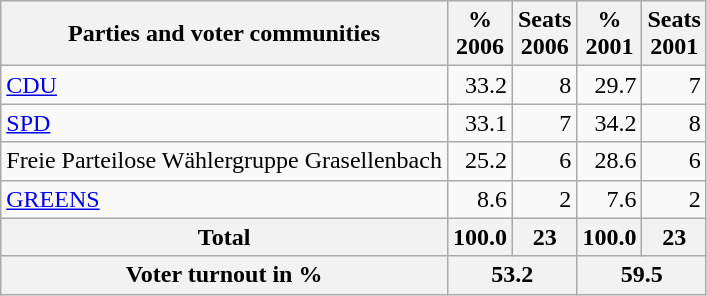<table class="wikitable">
<tr --  class="hintergrundfarbe5">
<th>Parties and voter communities</th>
<th align="center">%<br>2006</th>
<th align="center">Seats<br>2006</th>
<th align="center">%<br>2001</th>
<th align="center">Seats<br>2001</th>
</tr>
<tr --->
<td><a href='#'>CDU</a></td>
<td align="right">33.2</td>
<td align="right">8</td>
<td align="right">29.7</td>
<td align="right">7</td>
</tr>
<tr --->
<td><a href='#'>SPD</a></td>
<td align="right">33.1</td>
<td align="right">7</td>
<td align="right">34.2</td>
<td align="right">8</td>
</tr>
<tr --->
<td>Freie Parteilose Wählergruppe Grasellenbach</td>
<td align="right">25.2</td>
<td align="right">6</td>
<td align="right">28.6</td>
<td align="right">6</td>
</tr>
<tr --->
<td><a href='#'>GREENS</a></td>
<td align="right">8.6</td>
<td align="right">2</td>
<td align="right">7.6</td>
<td align="right">2</td>
</tr>
<tr -- class="hintergrundfarbe5">
<th>Total</th>
<th align="right">100.0</th>
<th align="right">23</th>
<th align="right">100.0</th>
<th align="right">23</th>
</tr>
<tr -- class="hintergrundfarbe5">
<th>Voter turnout in %</th>
<th colspan=2 align="center">53.2</th>
<th colspan=2 align="center">59.5</th>
</tr>
</table>
